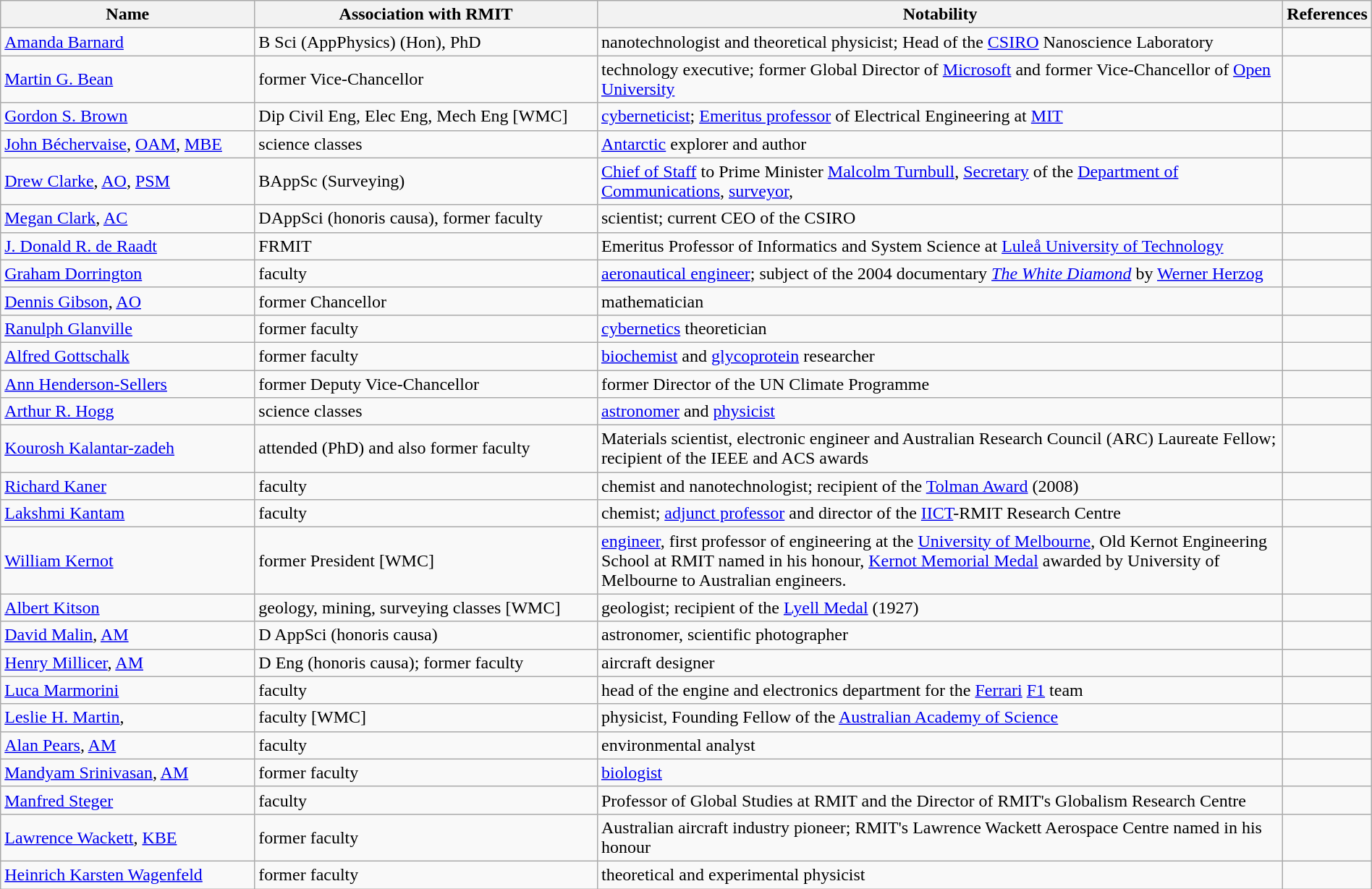<table class="wikitable sortable" style="width:100%">
<tr>
<th style="width:*;">Name</th>
<th style="width:25%;">Association with RMIT</th>
<th style="width:50%;">Notability</th>
<th style="width:5%;" class="unsortable">References</th>
</tr>
<tr>
<td><a href='#'>Amanda Barnard</a></td>
<td>B Sci (AppPhysics) (Hon), PhD</td>
<td>nanotechnologist and theoretical physicist; Head of the <a href='#'>CSIRO</a> Nanoscience Laboratory</td>
<td></td>
</tr>
<tr>
<td><a href='#'>Martin G. Bean</a></td>
<td>former Vice-Chancellor</td>
<td>technology executive; former Global Director of <a href='#'>Microsoft</a> and former Vice-Chancellor of <a href='#'>Open University</a></td>
<td></td>
</tr>
<tr>
<td><a href='#'>Gordon S. Brown</a></td>
<td>Dip Civil Eng, Elec Eng, Mech Eng [WMC]</td>
<td><a href='#'>cyberneticist</a>; <a href='#'>Emeritus professor</a> of Electrical Engineering at <a href='#'>MIT</a></td>
<td></td>
</tr>
<tr>
<td><a href='#'>John Béchervaise</a>, <a href='#'>OAM</a>, <a href='#'>MBE</a></td>
<td>science classes</td>
<td><a href='#'>Antarctic</a> explorer and author</td>
<td></td>
</tr>
<tr>
<td><a href='#'>Drew Clarke</a>, <a href='#'>AO</a>, <a href='#'>PSM</a></td>
<td>BAppSc (Surveying)</td>
<td><a href='#'>Chief of Staff</a> to Prime Minister <a href='#'>Malcolm Turnbull</a>, <a href='#'>Secretary</a> of the <a href='#'>Department of Communications</a>, <a href='#'>surveyor</a>,</td>
</tr>
<tr>
<td><a href='#'>Megan Clark</a>, <a href='#'>AC</a></td>
<td>DAppSci (honoris causa), former faculty</td>
<td>scientist; current CEO of the CSIRO</td>
<td></td>
</tr>
<tr>
<td><a href='#'>J. Donald R. de Raadt</a></td>
<td>FRMIT</td>
<td>Emeritus Professor of Informatics and System Science at <a href='#'>Luleå University of Technology</a></td>
<td></td>
</tr>
<tr>
<td><a href='#'>Graham Dorrington</a></td>
<td>faculty</td>
<td><a href='#'>aeronautical engineer</a>; subject of the 2004 documentary <em><a href='#'>The White Diamond</a></em> by <a href='#'>Werner Herzog</a></td>
<td></td>
</tr>
<tr>
<td><a href='#'>Dennis Gibson</a>, <a href='#'>AO</a></td>
<td>former Chancellor</td>
<td>mathematician</td>
<td></td>
</tr>
<tr>
<td><a href='#'>Ranulph Glanville</a></td>
<td>former faculty</td>
<td><a href='#'>cybernetics</a> theoretician</td>
<td></td>
</tr>
<tr>
<td><a href='#'>Alfred Gottschalk</a></td>
<td>former faculty</td>
<td><a href='#'>biochemist</a> and <a href='#'>glycoprotein</a> researcher</td>
<td></td>
</tr>
<tr>
<td><a href='#'>Ann Henderson-Sellers</a></td>
<td>former Deputy Vice-Chancellor</td>
<td>former Director of the UN Climate Programme</td>
<td></td>
</tr>
<tr>
<td><a href='#'>Arthur R. Hogg</a></td>
<td>science classes</td>
<td><a href='#'>astronomer</a> and <a href='#'>physicist</a></td>
<td></td>
</tr>
<tr>
<td><a href='#'>Kourosh Kalantar-zadeh</a></td>
<td>attended (PhD) and also former faculty</td>
<td>Materials scientist, electronic engineer and Australian Research Council (ARC) Laureate Fellow; recipient of the IEEE and ACS awards</td>
<td></td>
</tr>
<tr>
<td><a href='#'>Richard Kaner</a></td>
<td>faculty</td>
<td>chemist and nanotechnologist; recipient of the <a href='#'>Tolman Award</a> (2008)</td>
<td></td>
</tr>
<tr>
<td><a href='#'>Lakshmi Kantam</a></td>
<td>faculty</td>
<td>chemist; <a href='#'>adjunct professor</a> and director of the <a href='#'>IICT</a>-RMIT Research Centre</td>
<td></td>
</tr>
<tr>
<td><a href='#'>William Kernot</a></td>
<td>former President [WMC]</td>
<td><a href='#'>engineer</a>, first professor of engineering at the <a href='#'>University of Melbourne</a>, Old Kernot Engineering School at RMIT named in his honour, <a href='#'>Kernot Memorial Medal</a> awarded by University of Melbourne to Australian engineers.</td>
<td></td>
</tr>
<tr>
<td><a href='#'>Albert Kitson</a></td>
<td>geology, mining, surveying classes [WMC]</td>
<td>geologist; recipient of the <a href='#'>Lyell Medal</a> (1927)</td>
<td></td>
</tr>
<tr>
<td><a href='#'>David Malin</a>, <a href='#'>AM</a></td>
<td>D AppSci (honoris causa)</td>
<td>astronomer, scientific photographer</td>
<td></td>
</tr>
<tr>
<td><a href='#'>Henry Millicer</a>, <a href='#'>AM</a></td>
<td>D Eng (honoris causa); former faculty</td>
<td>aircraft designer</td>
<td></td>
</tr>
<tr>
<td><a href='#'>Luca Marmorini</a></td>
<td>faculty</td>
<td>head of the engine and electronics department for the <a href='#'>Ferrari</a> <a href='#'>F1</a> team</td>
<td></td>
</tr>
<tr>
<td><a href='#'>Leslie H. Martin</a>, </td>
<td>faculty [WMC]</td>
<td>physicist, Founding Fellow of the <a href='#'>Australian Academy of Science</a></td>
<td></td>
</tr>
<tr>
<td><a href='#'>Alan Pears</a>, <a href='#'>AM</a></td>
<td>faculty</td>
<td>environmental analyst</td>
<td></td>
</tr>
<tr>
<td><a href='#'>Mandyam Srinivasan</a>, <a href='#'>AM</a></td>
<td>former faculty</td>
<td><a href='#'>biologist</a></td>
<td></td>
</tr>
<tr>
<td><a href='#'>Manfred Steger</a></td>
<td>faculty</td>
<td>Professor of Global Studies at RMIT and the Director of RMIT's Globalism Research Centre</td>
<td></td>
</tr>
<tr>
<td><a href='#'>Lawrence Wackett</a>, <a href='#'>KBE</a></td>
<td>former faculty</td>
<td>Australian aircraft industry pioneer; RMIT's Lawrence Wackett Aerospace Centre named in his honour</td>
<td></td>
</tr>
<tr>
<td><a href='#'>Heinrich Karsten Wagenfeld</a></td>
<td>former faculty</td>
<td>theoretical and experimental physicist</td>
<td></td>
</tr>
</table>
